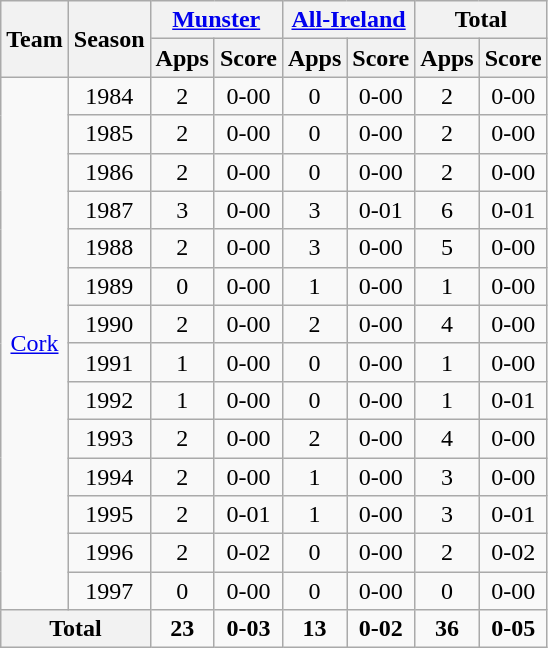<table class="wikitable" style="text-align:center">
<tr>
<th rowspan="2">Team</th>
<th rowspan="2">Season</th>
<th colspan="2"><a href='#'>Munster</a></th>
<th colspan="2"><a href='#'>All-Ireland</a></th>
<th colspan="2">Total</th>
</tr>
<tr>
<th>Apps</th>
<th>Score</th>
<th>Apps</th>
<th>Score</th>
<th>Apps</th>
<th>Score</th>
</tr>
<tr>
<td rowspan="14"><a href='#'>Cork</a></td>
<td>1984</td>
<td>2</td>
<td>0-00</td>
<td>0</td>
<td>0-00</td>
<td>2</td>
<td>0-00</td>
</tr>
<tr>
<td>1985</td>
<td>2</td>
<td>0-00</td>
<td>0</td>
<td>0-00</td>
<td>2</td>
<td>0-00</td>
</tr>
<tr>
<td>1986</td>
<td>2</td>
<td>0-00</td>
<td>0</td>
<td>0-00</td>
<td>2</td>
<td>0-00</td>
</tr>
<tr>
<td>1987</td>
<td>3</td>
<td>0-00</td>
<td>3</td>
<td>0-01</td>
<td>6</td>
<td>0-01</td>
</tr>
<tr>
<td>1988</td>
<td>2</td>
<td>0-00</td>
<td>3</td>
<td>0-00</td>
<td>5</td>
<td>0-00</td>
</tr>
<tr>
<td>1989</td>
<td>0</td>
<td>0-00</td>
<td>1</td>
<td>0-00</td>
<td>1</td>
<td>0-00</td>
</tr>
<tr>
<td>1990</td>
<td>2</td>
<td>0-00</td>
<td>2</td>
<td>0-00</td>
<td>4</td>
<td>0-00</td>
</tr>
<tr>
<td>1991</td>
<td>1</td>
<td>0-00</td>
<td>0</td>
<td>0-00</td>
<td>1</td>
<td>0-00</td>
</tr>
<tr>
<td>1992</td>
<td>1</td>
<td>0-00</td>
<td>0</td>
<td>0-00</td>
<td>1</td>
<td>0-01</td>
</tr>
<tr>
<td>1993</td>
<td>2</td>
<td>0-00</td>
<td>2</td>
<td>0-00</td>
<td>4</td>
<td>0-00</td>
</tr>
<tr>
<td>1994</td>
<td>2</td>
<td>0-00</td>
<td>1</td>
<td>0-00</td>
<td>3</td>
<td>0-00</td>
</tr>
<tr>
<td>1995</td>
<td>2</td>
<td>0-01</td>
<td>1</td>
<td>0-00</td>
<td>3</td>
<td>0-01</td>
</tr>
<tr>
<td>1996</td>
<td>2</td>
<td>0-02</td>
<td>0</td>
<td>0-00</td>
<td>2</td>
<td>0-02</td>
</tr>
<tr>
<td>1997</td>
<td>0</td>
<td>0-00</td>
<td>0</td>
<td>0-00</td>
<td>0</td>
<td>0-00</td>
</tr>
<tr>
<th colspan="2">Total</th>
<td><strong>23</strong></td>
<td><strong>0-03</strong></td>
<td><strong>13</strong></td>
<td><strong>0-02</strong></td>
<td><strong>36</strong></td>
<td><strong>0-05</strong></td>
</tr>
</table>
